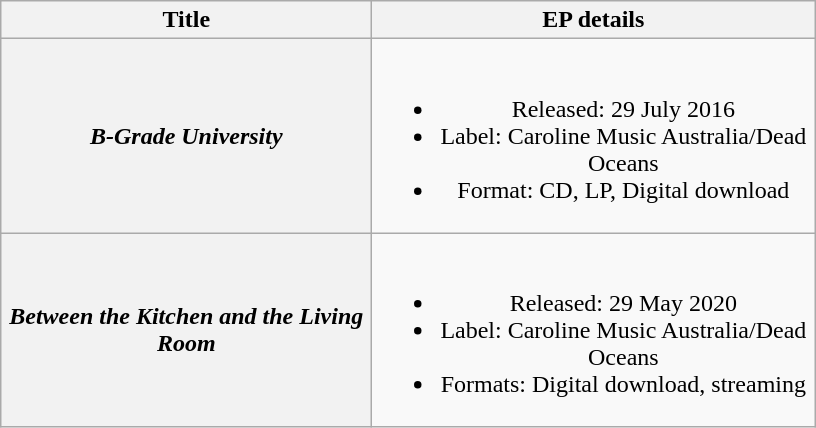<table class="wikitable plainrowheaders" style="text-align:center;">
<tr>
<th scope="col" style="width:15em;">Title</th>
<th scope="col" style="width:18em;">EP details</th>
</tr>
<tr>
<th scope="row"><em>B-Grade University</em></th>
<td><br><ul><li>Released: 29 July 2016</li><li>Label: Caroline Music Australia/Dead Oceans<br></li><li>Format: CD, LP, Digital download</li></ul></td>
</tr>
<tr>
<th scope="row"><em>Between the Kitchen and the Living Room</em></th>
<td><br><ul><li>Released: 29 May 2020</li><li>Label: Caroline Music Australia/Dead Oceans</li><li>Formats: Digital download, streaming</li></ul></td>
</tr>
</table>
